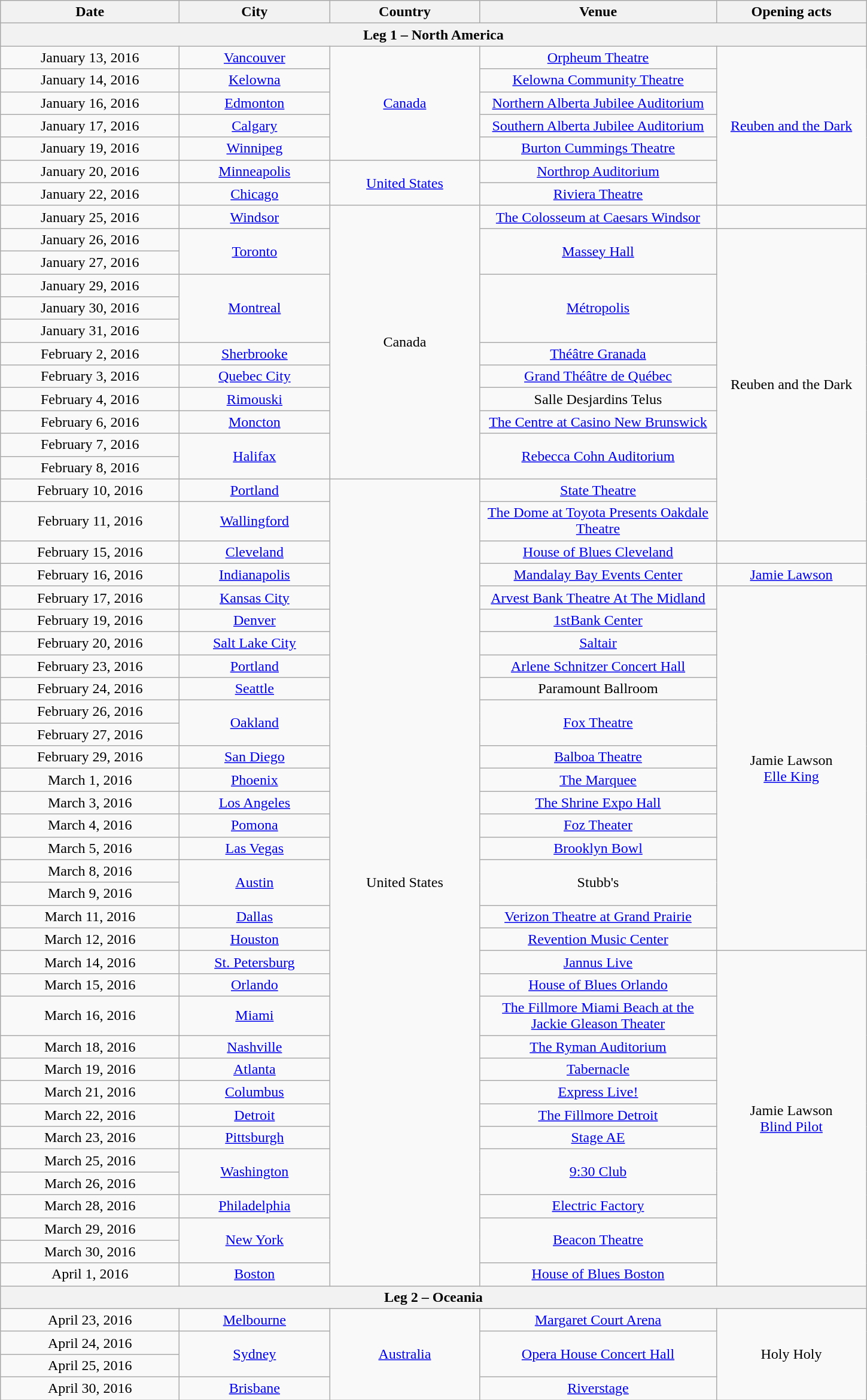<table class="wikitable" style="text-align:center;">
<tr>
<th scope="col" style="width:12em;">Date</th>
<th scope="col" style="width:10em;">City</th>
<th scope="col" style="width:10em;">Country</th>
<th scope="col" style="width:16em;">Venue</th>
<th scope="col" style="width:10em;">Opening acts</th>
</tr>
<tr>
<th colspan="5" style="text-align:center;"><strong>Leg 1 – North America</strong></th>
</tr>
<tr>
<td>January 13, 2016</td>
<td><a href='#'>Vancouver</a></td>
<td rowspan="5"><a href='#'>Canada</a></td>
<td><a href='#'>Orpheum Theatre</a></td>
<td rowspan="7"><a href='#'>Reuben and the Dark</a></td>
</tr>
<tr>
<td>January 14, 2016</td>
<td><a href='#'>Kelowna</a></td>
<td><a href='#'>Kelowna Community Theatre</a></td>
</tr>
<tr>
<td>January 16, 2016</td>
<td><a href='#'>Edmonton</a></td>
<td><a href='#'>Northern Alberta Jubilee Auditorium</a></td>
</tr>
<tr>
<td>January 17, 2016</td>
<td><a href='#'>Calgary</a></td>
<td><a href='#'>Southern Alberta Jubilee Auditorium</a></td>
</tr>
<tr>
<td>January 19, 2016</td>
<td><a href='#'>Winnipeg</a></td>
<td><a href='#'>Burton Cummings Theatre</a></td>
</tr>
<tr>
<td>January 20, 2016</td>
<td><a href='#'>Minneapolis</a></td>
<td rowspan="2"><a href='#'>United States</a></td>
<td><a href='#'>Northrop Auditorium</a></td>
</tr>
<tr>
<td>January 22, 2016</td>
<td><a href='#'>Chicago</a></td>
<td><a href='#'>Riviera Theatre</a></td>
</tr>
<tr>
<td>January 25, 2016</td>
<td><a href='#'>Windsor</a></td>
<td rowspan="12">Canada</td>
<td><a href='#'>The Colosseum at Caesars Windsor</a></td>
<td></td>
</tr>
<tr>
<td>January 26, 2016</td>
<td rowspan="2"><a href='#'>Toronto</a></td>
<td rowspan="2"><a href='#'>Massey Hall</a></td>
<td rowspan="13">Reuben and the Dark</td>
</tr>
<tr>
<td>January 27, 2016</td>
</tr>
<tr>
<td>January 29, 2016</td>
<td rowspan="3"><a href='#'>Montreal</a></td>
<td rowspan="3"><a href='#'>Métropolis</a></td>
</tr>
<tr>
<td>January 30, 2016</td>
</tr>
<tr>
<td>January 31, 2016</td>
</tr>
<tr>
<td>February 2, 2016</td>
<td><a href='#'>Sherbrooke</a></td>
<td><a href='#'>Théâtre Granada</a></td>
</tr>
<tr>
<td>February 3, 2016</td>
<td><a href='#'>Quebec City</a></td>
<td><a href='#'>Grand Théâtre de Québec</a></td>
</tr>
<tr>
<td>February 4, 2016</td>
<td><a href='#'>Rimouski</a></td>
<td>Salle Desjardins Telus</td>
</tr>
<tr>
<td>February 6, 2016</td>
<td><a href='#'>Moncton</a></td>
<td><a href='#'>The Centre at Casino New Brunswick</a></td>
</tr>
<tr>
<td>February 7, 2016</td>
<td rowspan="2"><a href='#'>Halifax</a></td>
<td rowspan="2"><a href='#'>Rebecca Cohn Auditorium</a></td>
</tr>
<tr>
<td>February 8, 2016</td>
</tr>
<tr>
<td>February 10, 2016</td>
<td><a href='#'>Portland</a></td>
<td rowspan="34">United States</td>
<td><a href='#'>State Theatre</a></td>
</tr>
<tr>
<td>February 11, 2016</td>
<td><a href='#'>Wallingford</a></td>
<td><a href='#'>The Dome at Toyota Presents Oakdale Theatre</a></td>
</tr>
<tr>
<td>February 15, 2016</td>
<td><a href='#'>Cleveland</a></td>
<td><a href='#'>House of Blues Cleveland</a></td>
<td></td>
</tr>
<tr>
<td>February 16, 2016</td>
<td><a href='#'>Indianapolis</a></td>
<td><a href='#'>Mandalay Bay Events Center</a></td>
<td><a href='#'>Jamie Lawson</a></td>
</tr>
<tr>
<td>February 17, 2016</td>
<td><a href='#'>Kansas City</a></td>
<td><a href='#'>Arvest Bank Theatre At The Midland</a></td>
<td rowspan="16">Jamie Lawson<br><a href='#'>Elle King</a></td>
</tr>
<tr>
<td>February 19, 2016</td>
<td><a href='#'>Denver</a></td>
<td><a href='#'>1stBank Center</a></td>
</tr>
<tr>
<td>February 20, 2016</td>
<td><a href='#'>Salt Lake City</a></td>
<td><a href='#'>Saltair</a></td>
</tr>
<tr>
<td>February 23, 2016</td>
<td><a href='#'>Portland</a></td>
<td><a href='#'>Arlene Schnitzer Concert Hall</a></td>
</tr>
<tr>
<td>February 24, 2016</td>
<td><a href='#'>Seattle</a></td>
<td>Paramount Ballroom</td>
</tr>
<tr>
<td>February 26, 2016</td>
<td rowspan="2"><a href='#'>Oakland</a></td>
<td rowspan="2"><a href='#'>Fox Theatre</a></td>
</tr>
<tr>
<td>February 27, 2016</td>
</tr>
<tr>
<td>February 29, 2016</td>
<td><a href='#'>San Diego</a></td>
<td><a href='#'>Balboa Theatre</a></td>
</tr>
<tr>
<td>March 1, 2016</td>
<td><a href='#'>Phoenix</a></td>
<td><a href='#'>The Marquee</a></td>
</tr>
<tr>
<td>March 3, 2016</td>
<td><a href='#'>Los Angeles</a></td>
<td><a href='#'>The Shrine Expo Hall</a></td>
</tr>
<tr>
<td>March 4, 2016</td>
<td><a href='#'>Pomona</a></td>
<td><a href='#'>Foz Theater</a></td>
</tr>
<tr>
<td>March 5, 2016</td>
<td><a href='#'>Las Vegas</a></td>
<td><a href='#'>Brooklyn Bowl</a></td>
</tr>
<tr>
<td>March 8, 2016</td>
<td rowspan="2"><a href='#'>Austin</a></td>
<td rowspan="2">Stubb's</td>
</tr>
<tr>
<td>March 9, 2016</td>
</tr>
<tr>
<td>March 11, 2016</td>
<td><a href='#'>Dallas</a></td>
<td><a href='#'>Verizon Theatre at Grand Prairie</a></td>
</tr>
<tr>
<td>March 12, 2016</td>
<td><a href='#'>Houston</a></td>
<td><a href='#'>Revention Music Center</a></td>
</tr>
<tr>
<td>March 14, 2016</td>
<td><a href='#'>St. Petersburg</a></td>
<td><a href='#'>Jannus Live</a></td>
<td rowspan="14">Jamie Lawson<br><a href='#'>Blind Pilot</a></td>
</tr>
<tr>
<td>March 15, 2016</td>
<td><a href='#'>Orlando</a></td>
<td><a href='#'>House of Blues Orlando</a></td>
</tr>
<tr>
<td>March 16, 2016</td>
<td><a href='#'>Miami</a></td>
<td><a href='#'>The Fillmore Miami Beach at the Jackie Gleason Theater</a></td>
</tr>
<tr>
<td>March 18, 2016</td>
<td><a href='#'>Nashville</a></td>
<td><a href='#'>The Ryman Auditorium</a></td>
</tr>
<tr>
<td>March 19, 2016</td>
<td><a href='#'>Atlanta</a></td>
<td><a href='#'>Tabernacle</a></td>
</tr>
<tr>
<td>March 21, 2016</td>
<td><a href='#'>Columbus</a></td>
<td><a href='#'>Express Live!</a></td>
</tr>
<tr>
<td>March 22, 2016</td>
<td><a href='#'>Detroit</a></td>
<td><a href='#'>The Fillmore Detroit</a></td>
</tr>
<tr>
<td>March 23, 2016</td>
<td><a href='#'>Pittsburgh</a></td>
<td><a href='#'>Stage AE</a></td>
</tr>
<tr>
<td>March 25, 2016</td>
<td rowspan="2"><a href='#'>Washington</a></td>
<td rowspan="2"><a href='#'>9:30 Club</a></td>
</tr>
<tr>
<td>March 26, 2016</td>
</tr>
<tr>
<td>March 28, 2016</td>
<td><a href='#'>Philadelphia</a></td>
<td><a href='#'>Electric Factory</a></td>
</tr>
<tr>
<td>March 29, 2016</td>
<td rowspan="2"><a href='#'>New York</a></td>
<td rowspan="2"><a href='#'>Beacon Theatre</a></td>
</tr>
<tr>
<td>March 30, 2016</td>
</tr>
<tr>
<td>April 1, 2016</td>
<td><a href='#'>Boston</a></td>
<td><a href='#'>House of Blues Boston</a></td>
</tr>
<tr>
<th colspan="5" style="text-align:center;"><strong>Leg 2 – Oceania</strong></th>
</tr>
<tr>
<td>April 23, 2016</td>
<td><a href='#'>Melbourne</a></td>
<td rowspan="4"><a href='#'>Australia</a></td>
<td><a href='#'>Margaret Court Arena</a></td>
<td rowspan="4">Holy Holy</td>
</tr>
<tr>
<td>April 24, 2016</td>
<td rowspan="2"><a href='#'>Sydney</a></td>
<td rowspan="2"><a href='#'>Opera House Concert Hall</a></td>
</tr>
<tr>
<td>April 25, 2016</td>
</tr>
<tr>
<td>April 30, 2016</td>
<td><a href='#'>Brisbane</a></td>
<td><a href='#'>Riverstage</a></td>
</tr>
</table>
